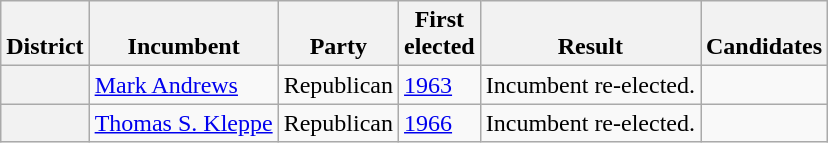<table class=wikitable>
<tr valign=bottom>
<th>District</th>
<th>Incumbent</th>
<th>Party</th>
<th>First<br>elected</th>
<th>Result</th>
<th>Candidates</th>
</tr>
<tr>
<th></th>
<td><a href='#'>Mark Andrews</a></td>
<td>Republican</td>
<td><a href='#'>1963</a></td>
<td>Incumbent re-elected.</td>
<td nowrap></td>
</tr>
<tr>
<th></th>
<td><a href='#'>Thomas S. Kleppe</a></td>
<td>Republican</td>
<td><a href='#'>1966</a></td>
<td>Incumbent re-elected.</td>
<td nowrap></td>
</tr>
</table>
